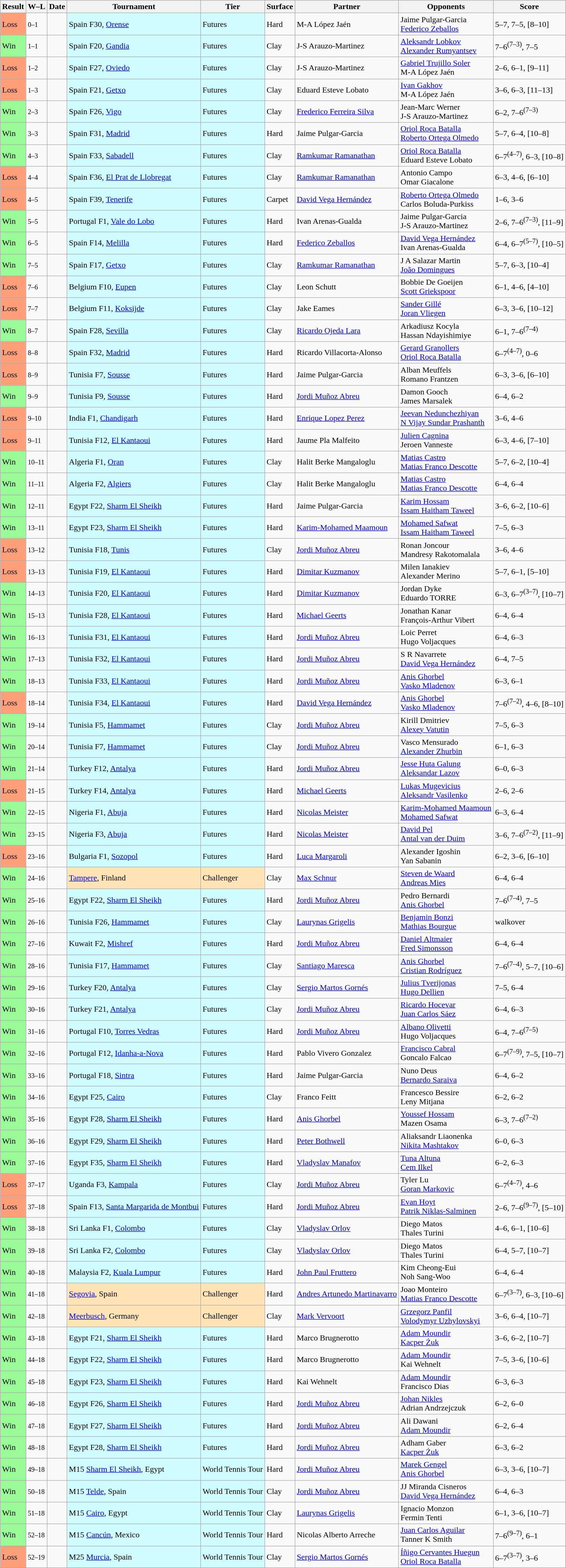<table class="sortable wikitable">
<tr>
<th>Result</th>
<th class="unsortable">W–L</th>
<th>Date</th>
<th>Tournament</th>
<th>Tier</th>
<th>Surface</th>
<th>Partner</th>
<th>Opponents</th>
<th class="unsortable">Score</th>
</tr>
<tr>
<td bgcolor=FFA07A>Loss</td>
<td><small>0–1</small></td>
<td></td>
<td style="background:#cffcff;">Spain F30, <a href='#'>Orense</a></td>
<td style="background:#cffcff;">Futures</td>
<td>Hard</td>
<td> M-A López Jaén</td>
<td> Jaime Pulgar-Garcia <br>  <a href='#'>Federico Zeballos</a></td>
<td>5–7, 7–5, [8–10]</td>
</tr>
<tr>
<td bgcolor=98FB98>Win</td>
<td><small>1–1</small></td>
<td></td>
<td style="background:#cffcff;">Spain F20, <a href='#'>Gandia</a></td>
<td style="background:#cffcff;">Futures</td>
<td>Clay</td>
<td> J-S Arauzo-Martinez</td>
<td> <a href='#'>Aleksandr Lobkov</a> <br>  <a href='#'>Alexander Rumyantsev</a></td>
<td>7–6<sup>(7–3)</sup>, 7–5</td>
</tr>
<tr>
<td bgcolor=FFA07A>Loss</td>
<td><small>1–2</small></td>
<td></td>
<td style="background:#cffcff;">Spain F27, <a href='#'>Oviedo</a></td>
<td style="background:#cffcff;">Futures</td>
<td>Clay</td>
<td> J-S Arauzo-Martinez</td>
<td> <a href='#'>Gabriel Trujillo Soler</a> <br>  M-A López Jaén</td>
<td>2–6, 6–1, [9–11]</td>
</tr>
<tr>
<td bgcolor=FFA07A>Loss</td>
<td><small>1–3</small></td>
<td></td>
<td style="background:#cffcff;">Spain F21, <a href='#'>Getxo</a></td>
<td style="background:#cffcff;">Futures</td>
<td>Clay</td>
<td> Eduard Esteve Lobato</td>
<td> <a href='#'>Ivan Gakhov</a> <br>  M-A López Jaén</td>
<td>3–6, 6–3, [11–13]</td>
</tr>
<tr>
<td bgcolor=98FB98>Win</td>
<td><small>2–3</small></td>
<td></td>
<td style="background:#cffcff;">Spain F26, <a href='#'>Vigo</a></td>
<td style="background:#cffcff;">Futures</td>
<td>Clay</td>
<td> <a href='#'>Frederico Ferreira Silva</a></td>
<td> Jean-Marc Werner <br>  J-S Arauzo-Martinez</td>
<td>6–2, 7–6<sup>(7–3)</sup></td>
</tr>
<tr>
<td bgcolor=98FB98>Win</td>
<td><small>3–3</small></td>
<td></td>
<td style="background:#cffcff;">Spain F31, <a href='#'>Madrid</a></td>
<td style="background:#cffcff;">Futures</td>
<td>Hard</td>
<td> Jaime Pulgar-Garcia</td>
<td> <a href='#'>Oriol Roca Batalla</a> <br>  <a href='#'>Roberto Ortega Olmedo</a></td>
<td>5–7, 6–4, [10–8]</td>
</tr>
<tr>
<td bgcolor=98FB98>Win</td>
<td><small>4–3</small></td>
<td></td>
<td style="background:#cffcff;">Spain F33, <a href='#'>Sabadell</a></td>
<td style="background:#cffcff;">Futures</td>
<td>Clay</td>
<td> <a href='#'>Ramkumar Ramanathan</a></td>
<td> <a href='#'>Oriol Roca Batalla</a> <br>  Eduard Esteve Lobato</td>
<td>6–7<sup>(4–7)</sup>, 6–3, [10–8]</td>
</tr>
<tr>
<td bgcolor=FFA07A>Loss</td>
<td><small>4–4</small></td>
<td></td>
<td style="background:#cffcff;">Spain F36, <a href='#'>El Prat de Llobregat</a></td>
<td style="background:#cffcff;">Futures</td>
<td>Clay</td>
<td> <a href='#'>Ramkumar Ramanathan</a></td>
<td> Antonio Campo <br>  Omar Giacalone</td>
<td>6–3, 4–6, [6–10]</td>
</tr>
<tr>
<td bgcolor=FFA07A>Loss</td>
<td><small>4–5</small></td>
<td></td>
<td style="background:#cffcff;">Spain F39, <a href='#'>Tenerife</a></td>
<td style="background:#cffcff;">Futures</td>
<td>Carpet</td>
<td> <a href='#'>David Vega Hernández</a></td>
<td> <a href='#'>Roberto Ortega Olmedo</a> <br>  Carlos Boluda-Purkiss</td>
<td>1–6, 3–6</td>
</tr>
<tr>
<td bgcolor=98FB98>Win</td>
<td><small>5–5</small></td>
<td></td>
<td style="background:#cffcff;">Portugal F1, <a href='#'>Vale do Lobo</a></td>
<td style="background:#cffcff;">Futures</td>
<td>Hard</td>
<td> Ivan Arenas-Gualda</td>
<td> Jaime Pulgar-Garcia <br>  J-S Arauzo-Martinez</td>
<td>2–6, 7–6<sup>(7–3)</sup>, [11–9]</td>
</tr>
<tr>
<td bgcolor=98FB98>Win</td>
<td><small>6–5</small></td>
<td></td>
<td style="background:#cffcff;">Spain F14, <a href='#'>Melilla</a></td>
<td style="background:#cffcff;">Futures</td>
<td>Hard</td>
<td> <a href='#'>Federico Zeballos</a></td>
<td> <a href='#'>David Vega Hernández</a> <br>  Ivan Arenas-Gualda</td>
<td>6–4, 6–7<sup>(5–7)</sup>, [10–5]</td>
</tr>
<tr>
<td bgcolor=98FB98>Win</td>
<td><small>7–5</small></td>
<td></td>
<td style="background:#cffcff;">Spain F17, <a href='#'>Getxo</a></td>
<td style="background:#cffcff;">Futures</td>
<td>Clay</td>
<td> <a href='#'>Ramkumar Ramanathan</a></td>
<td> J A Salazar Martin <br>  <a href='#'>João Domingues</a></td>
<td>5–7, 6–3, [10–4]</td>
</tr>
<tr>
<td bgcolor=FFA07A>Loss</td>
<td><small>7–6</small></td>
<td></td>
<td style="background:#cffcff;">Belgium F10, <a href='#'>Eupen</a></td>
<td style="background:#cffcff;">Futures</td>
<td>Clay</td>
<td> Leon Schutt</td>
<td> Bobbie De Goeijen <br>  <a href='#'>Scott Griekspoor</a></td>
<td>6–1, 4–6, [4–10]</td>
</tr>
<tr>
<td bgcolor=FFA07A>Loss</td>
<td><small>7–7</small></td>
<td></td>
<td style="background:#cffcff;">Belgium F11, <a href='#'>Koksijde</a></td>
<td style="background:#cffcff;">Futures</td>
<td>Clay</td>
<td>  Jake Eames</td>
<td> <a href='#'>Sander Gillé</a> <br>  <a href='#'>Joran Vliegen</a></td>
<td>6–3, 3–6, [10–12]</td>
</tr>
<tr>
<td bgcolor=98FB98>Win</td>
<td><small>8–7</small></td>
<td></td>
<td style="background:#cffcff;">Spain F28, <a href='#'>Sevilla</a></td>
<td style="background:#cffcff;">Futures</td>
<td>Clay</td>
<td> <a href='#'>Ricardo Ojeda Lara</a></td>
<td> Arkadiusz Kocyla <br>  Hassan Ndayishimiye</td>
<td>6–1, 7–6<sup>(7–4)</sup></td>
</tr>
<tr>
<td bgcolor=FFA07A>Loss</td>
<td><small>8–8</small></td>
<td></td>
<td style="background:#cffcff;">Spain F32, <a href='#'>Madrid</a></td>
<td style="background:#cffcff;">Futures</td>
<td>Hard</td>
<td> Ricardo Villacorta-Alonso</td>
<td> <a href='#'>Gerard Granollers</a> <br>  <a href='#'>Oriol Roca Batalla</a></td>
<td>6–7<sup>(4–7)</sup>, 0–6</td>
</tr>
<tr>
<td bgcolor=FFA07A>Loss</td>
<td><small>8–9</small></td>
<td></td>
<td style="background:#cffcff;">Tunisia F7, <a href='#'>Sousse</a></td>
<td style="background:#cffcff;">Futures</td>
<td>Hard</td>
<td>  Jaime Pulgar-Garcia</td>
<td> Alban Meuffels <br>  Romano Frantzen</td>
<td>6–3, 3–6, [6–10]</td>
</tr>
<tr>
<td bgcolor=98FB98>Win</td>
<td><small>9–9</small></td>
<td></td>
<td style="background:#cffcff;">Tunisia F9, <a href='#'>Sousse</a></td>
<td style="background:#cffcff;">Futures</td>
<td>Hard</td>
<td> <a href='#'>Jordi Muñoz Abreu</a></td>
<td> Damon Gooch <br>  James Marsalek</td>
<td>6–4, 6–2</td>
</tr>
<tr>
<td bgcolor=FFA07A>Loss</td>
<td><small>9–10</small></td>
<td></td>
<td style="background:#cffcff;">India F1, <a href='#'>Chandigarh</a></td>
<td style="background:#cffcff;">Futures</td>
<td>Hard</td>
<td> <a href='#'>Enrique Lopez Perez</a></td>
<td> <a href='#'>Jeevan Nedunchezhiyan</a> <br>  <a href='#'>N Vijay Sundar Prashanth</a></td>
<td>3–6, 4–6</td>
</tr>
<tr>
<td bgcolor=FFA07A>Loss</td>
<td><small>9–11</small></td>
<td></td>
<td style="background:#cffcff;">Tunisia F12, <a href='#'>El Kantaoui</a></td>
<td style="background:#cffcff;">Futures</td>
<td>Hard</td>
<td> Jaume Pla Malfeito</td>
<td> <a href='#'>Julien Cagnina</a> <br>  Jeroen Vanneste</td>
<td>6–3, 4–6, [7–10]</td>
</tr>
<tr>
<td bgcolor=98FB98>Win</td>
<td><small>10–11</small></td>
<td></td>
<td style="background:#cffcff;">Algeria F1, <a href='#'>Oran</a></td>
<td style="background:#cffcff;">Futures</td>
<td>Clay</td>
<td> Halit Berke Mangaloglu</td>
<td> <a href='#'>Matias Castro</a> <br>  <a href='#'>Matias Franco Descotte</a></td>
<td>5–7, 6–2, [10–4]</td>
</tr>
<tr>
<td bgcolor=98FB98>Win</td>
<td><small>11–11</small></td>
<td></td>
<td style="background:#cffcff;">Algeria F2, <a href='#'>Algiers</a></td>
<td style="background:#cffcff;">Futures</td>
<td>Clay</td>
<td> Halit Berke Mangaloglu</td>
<td> <a href='#'>Matias Castro</a> <br>  <a href='#'>Matias Franco Descotte</a></td>
<td>6–4, 6–4</td>
</tr>
<tr>
<td bgcolor=98FB98>Win</td>
<td><small>12–11</small></td>
<td></td>
<td style="background:#cffcff;">Egypt F22, <a href='#'>Sharm El Sheikh</a></td>
<td style="background:#cffcff;">Futures</td>
<td>Hard</td>
<td> Jaime Pulgar-Garcia</td>
<td> <a href='#'>Karim Hossam</a> <br>  <a href='#'>Issam Haitham Taweel</a></td>
<td>3–6, 6–2, [10–6]</td>
</tr>
<tr>
<td bgcolor=98FB98>Win</td>
<td><small>13–11</small></td>
<td></td>
<td style="background:#cffcff;">Egypt F23, <a href='#'>Sharm El Sheikh</a></td>
<td style="background:#cffcff;">Futures</td>
<td>Hard</td>
<td> <a href='#'>Karim-Mohamed Maamoun</a></td>
<td> <a href='#'>Mohamed Safwat</a> <br>  <a href='#'>Issam Haitham Taweel</a></td>
<td>7–5, 6–3</td>
</tr>
<tr>
<td bgcolor=FFA07A>Loss</td>
<td><small>13–12</small></td>
<td></td>
<td style="background:#cffcff;">Tunisia F18, <a href='#'>Tunis</a></td>
<td style="background:#cffcff;">Futures</td>
<td>Clay</td>
<td> <a href='#'>Jordi Muñoz Abreu</a></td>
<td> Ronan Joncour <br>  Mandresy Rakotomalala</td>
<td>3–6, 4–6</td>
</tr>
<tr>
<td bgcolor=FFA07A>Loss</td>
<td><small>13–13</small></td>
<td></td>
<td style="background:#cffcff;">Tunisia F19, <a href='#'>El Kantaoui</a></td>
<td style="background:#cffcff;">Futures</td>
<td>Hard</td>
<td> <a href='#'>Dimitar Kuzmanov</a></td>
<td> Milen Ianakiev <br>  Alexander Merino</td>
<td>5–7, 6–1, [5–10]</td>
</tr>
<tr>
<td bgcolor=98FB98>Win</td>
<td><small>14–13</small></td>
<td></td>
<td style="background:#cffcff;">Tunisia F20, <a href='#'>El Kantaoui</a></td>
<td style="background:#cffcff;">Futures</td>
<td>Hard</td>
<td> <a href='#'>Dimitar Kuzmanov</a></td>
<td> Jordan Dyke <br>  Eduardo TORRE</td>
<td>6–3, 6–7<sup>(3–7)</sup>, [10–7]</td>
</tr>
<tr>
<td bgcolor=98FB98>Win</td>
<td><small>15–13</small></td>
<td></td>
<td style="background:#cffcff;">Tunisia F28, <a href='#'>El Kantaoui</a></td>
<td style="background:#cffcff;">Futures</td>
<td>Hard</td>
<td> <a href='#'>Michael Geerts</a></td>
<td> Jonathan Kanar <br>  François-Arthur Vibert</td>
<td>6–4, 6–4</td>
</tr>
<tr>
<td bgcolor=98FB98>Win</td>
<td><small>16–13</small></td>
<td></td>
<td style="background:#cffcff;">Tunisia F31, <a href='#'>El Kantaoui</a></td>
<td style="background:#cffcff;">Futures</td>
<td>Hard</td>
<td> <a href='#'>Jordi Muñoz Abreu</a></td>
<td> Loic Perret <br>  Hugo Voljacques</td>
<td>6–4, 6–3</td>
</tr>
<tr>
<td bgcolor=98FB98>Win</td>
<td><small>17–13</small></td>
<td></td>
<td style="background:#cffcff;">Tunisia F32, <a href='#'>El Kantaoui</a></td>
<td style="background:#cffcff;">Futures</td>
<td>Hard</td>
<td> <a href='#'>Jordi Muñoz Abreu</a></td>
<td> S R Navarrete <br>  <a href='#'>David Vega Hernández</a></td>
<td>6–4, 7–5</td>
</tr>
<tr>
<td bgcolor=98FB98>Win</td>
<td><small>18–13</small></td>
<td></td>
<td style="background:#cffcff;">Tunisia F33, <a href='#'>El Kantaoui</a></td>
<td style="background:#cffcff;">Futures</td>
<td>Hard</td>
<td> <a href='#'>Jordi Muñoz Abreu</a></td>
<td> <a href='#'>Anis Ghorbel</a> <br>  <a href='#'>Vasko Mladenov</a></td>
<td>6–3, 6–1</td>
</tr>
<tr>
<td bgcolor=FFA07A>Loss</td>
<td><small>18–14</small></td>
<td></td>
<td style="background:#cffcff;">Tunisia F34, <a href='#'>El Kantaoui</a></td>
<td style="background:#cffcff;">Futures</td>
<td>Hard</td>
<td> <a href='#'>David Vega Hernández</a></td>
<td> <a href='#'>Anis Ghorbel</a> <br>  <a href='#'>Vasko Mladenov</a></td>
<td>7–6<sup>(7–2)</sup>, 4–6, [8–10]</td>
</tr>
<tr>
<td bgcolor=98FB98>Win</td>
<td><small>19–14</small></td>
<td></td>
<td style="background:#cffcff;">Tunisia F5, <a href='#'>Hammamet</a></td>
<td style="background:#cffcff;">Futures</td>
<td>Clay</td>
<td> <a href='#'>Jordi Muñoz Abreu</a></td>
<td> Kirill Dmitriev <br>  <a href='#'>Alexey Vatutin</a></td>
<td>7–5, 6–3</td>
</tr>
<tr>
<td bgcolor=98FB98>Win</td>
<td><small>20–14</small></td>
<td></td>
<td style="background:#cffcff;">Tunisia F7, <a href='#'>Hammamet</a></td>
<td style="background:#cffcff;">Futures</td>
<td>Clay</td>
<td> <a href='#'>Jordi Muñoz Abreu</a></td>
<td> Vasco Mensurado <br>  <a href='#'>Alexander Zhurbin</a></td>
<td>6–1, 6–3</td>
</tr>
<tr>
<td bgcolor=98FB98>Win</td>
<td><small>21–14</small></td>
<td></td>
<td style="background:#cffcff;">Turkey F12, <a href='#'>Antalya</a></td>
<td style="background:#cffcff;">Futures</td>
<td>Hard</td>
<td> <a href='#'>Jordi Muñoz Abreu</a></td>
<td> <a href='#'>Jesse Huta Galung</a> <br>  <a href='#'>Aleksandar Lazov</a></td>
<td>6–0, 6–3</td>
</tr>
<tr>
<td bgcolor=FFA07A>Loss</td>
<td><small>21–15</small></td>
<td></td>
<td style="background:#cffcff;">Turkey F14, <a href='#'>Antalya</a></td>
<td style="background:#cffcff;">Futures</td>
<td>Hard</td>
<td> <a href='#'>Michael Geerts</a></td>
<td> <a href='#'>Lukas Mugevicius</a> <br>  <a href='#'>Aleksandr Vasilenko</a></td>
<td>2–6, 2–6</td>
</tr>
<tr>
<td bgcolor=98FB98>Win</td>
<td><small>22–15</small></td>
<td></td>
<td style="background:#cffcff;">Nigeria F1, <a href='#'>Abuja</a></td>
<td style="background:#cffcff;">Futures</td>
<td>Hard</td>
<td> <a href='#'>Nicolas Meister</a></td>
<td> <a href='#'>Karim-Mohamed Maamoun</a> <br>  <a href='#'>Mohamed Safwat</a></td>
<td>6–3, 6–4</td>
</tr>
<tr>
<td bgcolor=98FB98>Win</td>
<td><small>23–15</small></td>
<td></td>
<td style="background:#cffcff;">Nigeria F3, <a href='#'>Abuja</a></td>
<td style="background:#cffcff;">Futures</td>
<td>Hard</td>
<td> <a href='#'>Nicolas Meister</a></td>
<td> <a href='#'>David Pel</a> <br>  <a href='#'>Antal van der Duim</a></td>
<td>3–6, 7–6<sup>(7–2)</sup>, [11–9]</td>
</tr>
<tr>
<td bgcolor=FFA07A>Loss</td>
<td><small>23–16</small></td>
<td></td>
<td style="background:#cffcff;">Bulgaria F1, <a href='#'>Sozopol</a></td>
<td style="background:#cffcff;">Futures</td>
<td>Hard</td>
<td> <a href='#'>Luca Margaroli</a></td>
<td> Alexander Igoshin <br>  Yan Sabanin</td>
<td>6–2, 3–6, [6–10]</td>
</tr>
<tr>
<td bgcolor=98FB98>Win</td>
<td><small>24–16</small></td>
<td></td>
<td style="background:moccasin;"><a href='#'>Tampere</a>, Finland</td>
<td style="background:moccasin;">Challenger</td>
<td>Clay</td>
<td> <a href='#'>Max Schnur</a></td>
<td> <a href='#'>Steven de Waard</a> <br>  <a href='#'>Andreas Mies</a></td>
<td>6–4, 6–4</td>
</tr>
<tr>
<td bgcolor=98FB98>Win</td>
<td><small>25–16</small></td>
<td></td>
<td style="background:#cffcff;">Egypt F22, <a href='#'>Sharm El Sheikh</a></td>
<td style="background:#cffcff;">Futures</td>
<td>Hard</td>
<td> <a href='#'>Jordi Muñoz Abreu</a></td>
<td> Pedro Bernardi <br>  <a href='#'>Anis Ghorbel</a></td>
<td>7–6<sup>(7–4)</sup>, 7–5</td>
</tr>
<tr>
<td bgcolor=98FB98>Win</td>
<td><small>26–16</small></td>
<td></td>
<td style="background:#cffcff;">Tunisia F26, <a href='#'>Hammamet</a></td>
<td style="background:#cffcff;">Futures</td>
<td>Clay</td>
<td> <a href='#'>Laurynas Grigelis</a></td>
<td> <a href='#'>Benjamin Bonzi</a> <br>  <a href='#'>Mathias Bourgue</a></td>
<td>walkover</td>
</tr>
<tr>
<td bgcolor=98FB98>Win</td>
<td><small>27–16</small></td>
<td></td>
<td style="background:#cffcff;">Kuwait F2, <a href='#'>Mishref</a></td>
<td style="background:#cffcff;">Futures</td>
<td>Hard</td>
<td> <a href='#'>Jordi Muñoz Abreu</a></td>
<td> <a href='#'>Daniel Altmaier</a> <br>  <a href='#'>Fred Simonsson</a></td>
<td>6–4, 6–4</td>
</tr>
<tr>
<td bgcolor=98FB98>Win</td>
<td><small>28–16</small></td>
<td></td>
<td style="background:#cffcff;">Tunisia F17, <a href='#'>Hammamet</a></td>
<td style="background:#cffcff;">Futures</td>
<td>Clay</td>
<td> <a href='#'>Santiago Maresca</a></td>
<td> <a href='#'>Anis Ghorbel</a> <br>  <a href='#'>Cristian Rodríguez</a></td>
<td>7–6<sup>(7–4)</sup>, 5–7, [10–6]</td>
</tr>
<tr>
<td bgcolor=98FB98>Win</td>
<td><small>29–16</small></td>
<td></td>
<td style="background:#cffcff;">Turkey F20, <a href='#'>Antalya</a></td>
<td style="background:#cffcff;">Futures</td>
<td>Clay</td>
<td> <a href='#'>Sergio Martos Gornés</a></td>
<td> <a href='#'>Julius Tverijonas</a> <br>  <a href='#'>Hugo Dellien</a></td>
<td>7–5, 6–4</td>
</tr>
<tr>
<td bgcolor=98FB98>Win</td>
<td><small>30–16</small></td>
<td></td>
<td style="background:#cffcff;">Turkey F21, <a href='#'>Antalya</a></td>
<td style="background:#cffcff;">Futures</td>
<td>Clay</td>
<td> <a href='#'>Jordi Muñoz Abreu</a></td>
<td> <a href='#'>Ricardo Hocevar</a> <br>  <a href='#'>Juan Carlos Sáez</a></td>
<td>6–4, 6–3</td>
</tr>
<tr>
<td bgcolor=98FB98>Win</td>
<td><small>31–16</small></td>
<td></td>
<td style="background:#cffcff;">Portugal F10, <a href='#'>Torres Vedras</a></td>
<td style="background:#cffcff;">Futures</td>
<td>Hard</td>
<td> <a href='#'>Jordi Muñoz Abreu</a></td>
<td> <a href='#'>Albano Olivetti</a> <br>  Hugo Voljacques</td>
<td>6–4, 7–6<sup>(7–5)</sup></td>
</tr>
<tr>
<td bgcolor=98FB98>Win</td>
<td><small>32–16</small></td>
<td></td>
<td style="background:#cffcff;">Portugal F12, <a href='#'>Idanha-a-Nova</a></td>
<td style="background:#cffcff;">Futures</td>
<td>Hard</td>
<td> Pablo Vivero Gonzalez</td>
<td> <a href='#'>Francisco Cabral</a> <br>  Goncalo Falcao</td>
<td>6–7<sup>(7–9)</sup>, 7–5, [10–7]</td>
</tr>
<tr>
<td bgcolor=98FB98>Win</td>
<td><small>33–16</small></td>
<td></td>
<td style="background:#cffcff;">Portugal F18, <a href='#'>Sintra</a></td>
<td style="background:#cffcff;">Futures</td>
<td>Hard</td>
<td> Jaime Pulgar-Garcia</td>
<td> Nuno Deus <br>  <a href='#'>Bernardo Saraiva</a></td>
<td>6–4, 6–2</td>
</tr>
<tr>
<td bgcolor=98FB98>Win</td>
<td><small>34–16</small></td>
<td></td>
<td style="background:#cffcff;">Egypt F25, <a href='#'>Cairo</a></td>
<td style="background:#cffcff;">Futures</td>
<td>Clay</td>
<td> Franco Feitt</td>
<td> Francesco Bessire <br>  Leny Mitjana</td>
<td>6–2, 6–2</td>
</tr>
<tr>
<td bgcolor=98FB98>Win</td>
<td><small>35–16</small></td>
<td></td>
<td style="background:#cffcff;">Egypt F28, <a href='#'>Sharm El Sheikh</a></td>
<td style="background:#cffcff;">Futures</td>
<td>Hard</td>
<td> <a href='#'>Anis Ghorbel</a></td>
<td> <a href='#'>Youssef Hossam</a> <br>  Mazen Osama</td>
<td>6–3, 7–6<sup>(7–2)</sup></td>
</tr>
<tr>
<td bgcolor=98FB98>Win</td>
<td><small>36–16</small></td>
<td></td>
<td style="background:#cffcff;">Egypt F29, <a href='#'>Sharm El Sheikh</a></td>
<td style="background:#cffcff;">Futures</td>
<td>Hard</td>
<td> <a href='#'>Peter Bothwell</a></td>
<td> Aliaksandr Liaonenka <br>  <a href='#'>Nikita Mashtakov</a></td>
<td>6–0, 6–3</td>
</tr>
<tr>
<td bgcolor=98FB98>Win</td>
<td><small>37–16</small></td>
<td></td>
<td style="background:#cffcff;">Egypt F35, <a href='#'>Sharm El Sheikh</a></td>
<td style="background:#cffcff;">Futures</td>
<td>Hard</td>
<td> <a href='#'>Vladyslav Manafov</a></td>
<td> <a href='#'>Tuna Altuna</a> <br>  <a href='#'>Cem Ilkel</a></td>
<td>6–2, 6–3</td>
</tr>
<tr>
<td bgcolor=FFA07A>Loss</td>
<td><small>37–17</small></td>
<td></td>
<td style="background:#cffcff;">Uganda F3, <a href='#'>Kampala</a></td>
<td style="background:#cffcff;">Futures</td>
<td>Clay</td>
<td> <a href='#'>Jordi Muñoz Abreu</a></td>
<td> Tyler Lu <br>  <a href='#'>Goran Markovic</a></td>
<td>6–7<sup>(4–7)</sup>, 4–6</td>
</tr>
<tr>
<td bgcolor=FFA07A>Loss</td>
<td><small>37–18</small></td>
<td></td>
<td style="background:#cffcff;">Spain F13, <a href='#'>Santa Margarida de Montbui</a></td>
<td style="background:#cffcff;">Futures</td>
<td>Hard</td>
<td> <a href='#'>Jordi Muñoz Abreu</a></td>
<td> <a href='#'>Evan Hoyt</a> <br>  <a href='#'>Patrik Niklas-Salminen</a></td>
<td>2–6, 7–6<sup>(9–7)</sup>, [5–10]</td>
</tr>
<tr>
<td bgcolor=98FB98>Win</td>
<td><small>38–18</small></td>
<td></td>
<td style="background:#cffcff;">Sri Lanka F1, <a href='#'>Colombo</a></td>
<td style="background:#cffcff;">Futures</td>
<td>Clay</td>
<td> <a href='#'>Vladyslav Orlov</a></td>
<td> Diego Matos <br>  Thales Turini</td>
<td>4–6, 6–1, [10–6]</td>
</tr>
<tr>
<td bgcolor=98FB98>Win</td>
<td><small>39–18</small></td>
<td></td>
<td style="background:#cffcff;">Sri Lanka F2, <a href='#'>Colombo</a></td>
<td style="background:#cffcff;">Futures</td>
<td>Clay</td>
<td> <a href='#'>Vladyslav Orlov</a></td>
<td> Diego Matos <br>  Thales Turini</td>
<td>6–4, 5–7, [10–7]</td>
</tr>
<tr>
<td bgcolor=98FB98>Win</td>
<td><small>40–18</small></td>
<td></td>
<td style="background:#cffcff;">Malaysia F2, <a href='#'>Kuala Lumpur</a></td>
<td style="background:#cffcff;">Futures</td>
<td>Hard</td>
<td> <a href='#'>John Paul Fruttero</a></td>
<td> Kim Cheong-Eui <br>  Noh Sang-Woo</td>
<td>6–4, 6–4</td>
</tr>
<tr>
<td bgcolor=98FB98>Win</td>
<td><small>41–18</small></td>
<td></td>
<td style="background:moccasin;"><a href='#'>Segovia</a>, Spain</td>
<td style="background:moccasin;">Challenger</td>
<td>Hard</td>
<td> <a href='#'>Andres Artunedo Martinavarro</a></td>
<td> Joao Monteiro <br>  <a href='#'>Matias Franco Descotte</a></td>
<td>6–7<sup>(3–7)</sup>, 6–3, [10–6]</td>
</tr>
<tr>
<td bgcolor=98FB98>Win</td>
<td><small>42–18</small></td>
<td></td>
<td style="background:moccasin;"><a href='#'>Meerbusch</a>, Germany</td>
<td style="background:moccasin;">Challenger</td>
<td>Clay</td>
<td> <a href='#'>Mark Vervoort</a></td>
<td> <a href='#'>Grzegorz Panfil</a> <br>  <a href='#'>Volodymyr Uzhylovskyi</a></td>
<td>3–6, 6–4, [10–7]</td>
</tr>
<tr>
<td bgcolor=98FB98>Win</td>
<td><small>43–18</small></td>
<td></td>
<td style="background:#cffcff;">Egypt F21, <a href='#'>Sharm El Sheikh</a></td>
<td style="background:#cffcff;">Futures</td>
<td>Hard</td>
<td> Marco Brugnerotto</td>
<td> <a href='#'>Adam Moundir</a> <br>  <a href='#'>Kacper Żuk</a></td>
<td>3–6, 6–2, [10–7]</td>
</tr>
<tr>
<td bgcolor=98FB98>Win</td>
<td><small>44–18</small></td>
<td></td>
<td style="background:#cffcff;">Egypt F22, <a href='#'>Sharm El Sheikh</a></td>
<td style="background:#cffcff;">Futures</td>
<td>Hard</td>
<td> Marco Brugnerotto</td>
<td> <a href='#'>Adam Moundir</a> <br>  Kai Wehnelt</td>
<td>7–5, 3–6, [10–6]</td>
</tr>
<tr>
<td bgcolor=98FB98>Win</td>
<td><small>45–18</small></td>
<td></td>
<td style="background:#cffcff;">Egypt F23, <a href='#'>Sharm El Sheikh</a></td>
<td style="background:#cffcff;">Futures</td>
<td>Hard</td>
<td> Kai Wehnelt</td>
<td> <a href='#'>Adam Moundir</a> <br>  Francisco Dias</td>
<td>6–3, 6–3</td>
</tr>
<tr>
<td bgcolor=98FB98>Win</td>
<td><small>46–18</small></td>
<td></td>
<td style="background:#cffcff;">Egypt F26, <a href='#'>Sharm El Sheikh</a></td>
<td style="background:#cffcff;">Futures</td>
<td>Hard</td>
<td> <a href='#'>Jordi Muñoz Abreu</a></td>
<td> <a href='#'>Johan Nikles</a> <br>  Adrian Andrzejczuk</td>
<td>6–2, 6–0</td>
</tr>
<tr>
<td bgcolor=98FB98>Win</td>
<td><small>47–18</small></td>
<td></td>
<td style="background:#cffcff;">Egypt F27, <a href='#'>Sharm El Sheikh</a></td>
<td style="background:#cffcff;">Futures</td>
<td>Hard</td>
<td> <a href='#'>Jordi Muñoz Abreu</a></td>
<td> Ali Dawani <br>  <a href='#'>Adam Moundir</a></td>
<td>6–2, 6–4</td>
</tr>
<tr>
<td bgcolor=98FB98>Win</td>
<td><small>48–18</small></td>
<td></td>
<td style="background:#cffcff;">Egypt F28, <a href='#'>Sharm El Sheikh</a></td>
<td style="background:#cffcff;">Futures</td>
<td>Hard</td>
<td> <a href='#'>Jordi Muñoz Abreu</a></td>
<td> Adham Gaber <br>  <a href='#'>Kacper Żuk</a></td>
<td>6–3, 6–2</td>
</tr>
<tr>
<td bgcolor=98FB98>Win</td>
<td><small>49–18</small></td>
<td></td>
<td style="background:#cffcff;">M15 <a href='#'>Sharm El Sheikh</a>, Egypt</td>
<td style="background:#cffcff;">World Tennis Tour</td>
<td>Hard</td>
<td> <a href='#'>Jordi Muñoz Abreu</a></td>
<td> <a href='#'>Marek Gengel</a> <br>  <a href='#'>Anis Ghorbel</a></td>
<td>6–3, 3–6, [10–7]</td>
</tr>
<tr>
<td bgcolor=98FB98>Win</td>
<td><small>50–18</small></td>
<td></td>
<td style="background:#cffcff;">M15 <a href='#'>Telde</a>, Spain</td>
<td style="background:#cffcff;">World Tennis Tour</td>
<td>Clay</td>
<td> <a href='#'>Jordi Muñoz Abreu</a></td>
<td> JJ Miranda Cisneros <br>  <a href='#'>David Vega Hernández</a></td>
<td>6–4, 6–3</td>
</tr>
<tr>
<td bgcolor=98FB98>Win</td>
<td><small>51–18</small></td>
<td></td>
<td style="background:#cffcff;">M15 <a href='#'>Cairo</a>, Egypt</td>
<td style="background:#cffcff;">World Tennis Tour</td>
<td>Clay</td>
<td> <a href='#'>Laurynas Grigelis</a></td>
<td> Ignacio Monzon <br>  Fermin Tenti</td>
<td>6–1, 3–6, [10–7]</td>
</tr>
<tr>
<td bgcolor=98FB98>Win</td>
<td><small>52–18</small></td>
<td></td>
<td style="background:#cffcff;">M15 <a href='#'>Cancún</a>, Mexico</td>
<td style="background:#cffcff;">World Tennis Tour</td>
<td>Hard</td>
<td> Nicolas Alberto Arreche</td>
<td> <a href='#'>Juan Carlos Aguilar</a> <br>  Tanner K Smith</td>
<td>7–6<sup>(9–7)</sup>, 6–1</td>
</tr>
<tr>
<td bgcolor=FFA07A>Loss</td>
<td><small>52–19</small></td>
<td></td>
<td style="background:#cffcff;">M25 <a href='#'>Murcia</a>, Spain</td>
<td style="background:#cffcff;">World Tennis Tour</td>
<td>Clay</td>
<td> <a href='#'>Sergio Martos Gornés</a></td>
<td> <a href='#'>Íñigo Cervantes Huegun</a> <br>  <a href='#'>Oriol Roca Batalla</a></td>
<td>6–7<sup>(3–7)</sup>, 3–6</td>
</tr>
</table>
